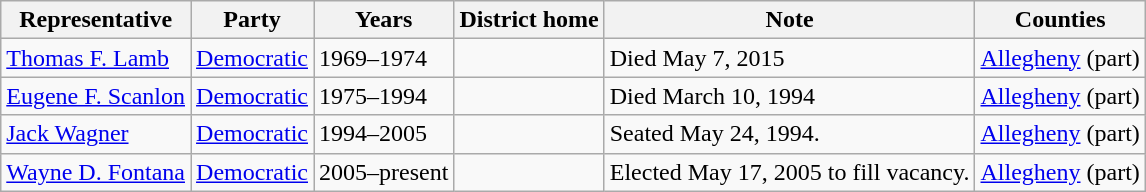<table class=wikitable>
<tr valign=bottom>
<th>Representative</th>
<th>Party</th>
<th>Years</th>
<th>District home</th>
<th>Note</th>
<th>Counties</th>
</tr>
<tr>
<td><a href='#'>Thomas F. Lamb</a></td>
<td><a href='#'>Democratic</a></td>
<td>1969–1974</td>
<td></td>
<td>Died May 7, 2015</td>
<td><a href='#'>Allegheny</a> (part)</td>
</tr>
<tr>
<td><a href='#'>Eugene F. Scanlon</a></td>
<td><a href='#'>Democratic</a></td>
<td>1975–1994</td>
<td></td>
<td>Died March 10, 1994</td>
<td><a href='#'>Allegheny</a> (part)</td>
</tr>
<tr>
<td><a href='#'>Jack Wagner</a></td>
<td><a href='#'>Democratic</a></td>
<td>1994–2005</td>
<td></td>
<td>Seated May 24, 1994.</td>
<td><a href='#'>Allegheny</a> (part)</td>
</tr>
<tr>
<td><a href='#'>Wayne D. Fontana</a></td>
<td><a href='#'>Democratic</a></td>
<td>2005–present</td>
<td></td>
<td>Elected May 17, 2005 to fill vacancy.</td>
<td><a href='#'>Allegheny</a> (part)</td>
</tr>
</table>
